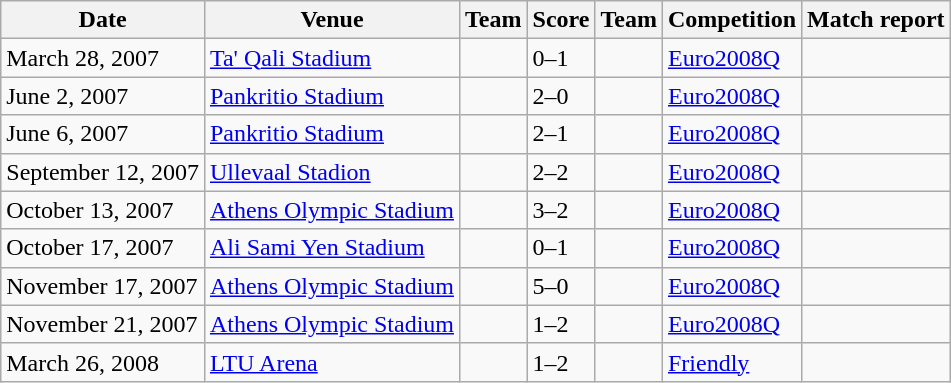<table class="wikitable">
<tr>
<th>Date</th>
<th>Venue</th>
<th>Team</th>
<th>Score</th>
<th>Team</th>
<th>Competition</th>
<th>Match report</th>
</tr>
<tr>
<td>March 28, 2007</td>
<td><a href='#'>Ta' Qali Stadium</a></td>
<td></td>
<td>0–1</td>
<td><strong></strong></td>
<td><a href='#'>Euro2008Q</a></td>
<td></td>
</tr>
<tr>
<td>June 2, 2007</td>
<td><a href='#'>Pankritio Stadium</a></td>
<td><strong></strong></td>
<td>2–0</td>
<td></td>
<td><a href='#'>Euro2008Q</a></td>
<td></td>
</tr>
<tr>
<td>June 6, 2007</td>
<td><a href='#'>Pankritio Stadium</a></td>
<td><strong></strong></td>
<td>2–1</td>
<td></td>
<td><a href='#'>Euro2008Q</a></td>
<td></td>
</tr>
<tr>
<td>September 12, 2007</td>
<td><a href='#'>Ullevaal Stadion</a></td>
<td></td>
<td>2–2</td>
<td></td>
<td><a href='#'>Euro2008Q</a></td>
<td></td>
</tr>
<tr>
<td>October 13, 2007</td>
<td><a href='#'>Athens Olympic Stadium</a></td>
<td><strong></strong></td>
<td>3–2</td>
<td></td>
<td><a href='#'>Euro2008Q</a></td>
<td></td>
</tr>
<tr>
<td>October 17, 2007</td>
<td><a href='#'>Ali Sami Yen Stadium</a></td>
<td></td>
<td>0–1</td>
<td><strong></strong></td>
<td><a href='#'>Euro2008Q</a></td>
<td></td>
</tr>
<tr>
<td>November 17, 2007</td>
<td><a href='#'>Athens Olympic Stadium</a></td>
<td><strong></strong></td>
<td>5–0</td>
<td></td>
<td><a href='#'>Euro2008Q</a></td>
<td></td>
</tr>
<tr>
<td>November 21, 2007</td>
<td><a href='#'>Athens Olympic Stadium</a></td>
<td></td>
<td>1–2</td>
<td><strong></strong></td>
<td><a href='#'>Euro2008Q</a></td>
<td></td>
</tr>
<tr>
<td>March 26, 2008</td>
<td><a href='#'>LTU Arena</a></td>
<td></td>
<td>1–2</td>
<td><strong></strong></td>
<td><a href='#'>Friendly</a></td>
<td></td>
</tr>
</table>
